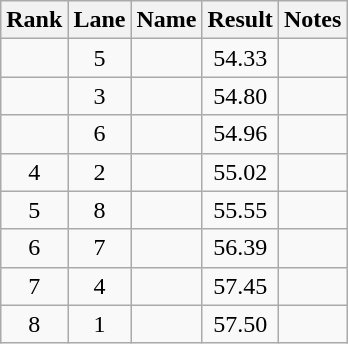<table class="wikitable sortable" style="text-align:center">
<tr>
<th>Rank</th>
<th>Lane</th>
<th>Name</th>
<th>Result</th>
<th>Notes</th>
</tr>
<tr>
<td></td>
<td>5</td>
<td align="left"></td>
<td>54.33</td>
<td></td>
</tr>
<tr>
<td></td>
<td>3</td>
<td align="left"></td>
<td>54.80</td>
<td></td>
</tr>
<tr>
<td></td>
<td>6</td>
<td align="left"></td>
<td>54.96</td>
<td></td>
</tr>
<tr>
<td>4</td>
<td>2</td>
<td align="left"></td>
<td>55.02</td>
<td></td>
</tr>
<tr>
<td>5</td>
<td>8</td>
<td align="left"></td>
<td>55.55</td>
<td></td>
</tr>
<tr>
<td>6</td>
<td>7</td>
<td align="left"></td>
<td>56.39</td>
<td></td>
</tr>
<tr>
<td>7</td>
<td>4</td>
<td align="left"></td>
<td>57.45</td>
<td></td>
</tr>
<tr>
<td>8</td>
<td>1</td>
<td align="left"></td>
<td>57.50</td>
<td></td>
</tr>
</table>
